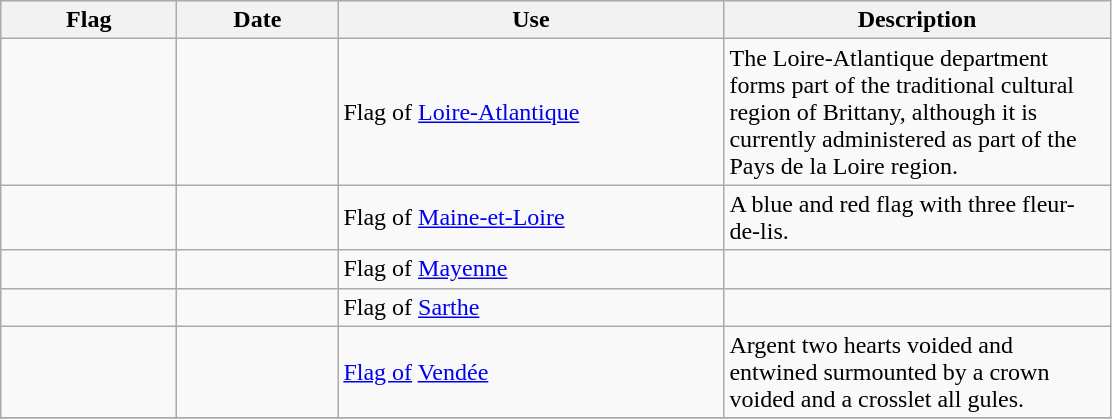<table class="wikitable">
<tr style="background:#efefef;">
<th style="width:110px;">Flag</th>
<th style="width:100px;">Date</th>
<th style="width:250px;">Use</th>
<th style="width:250px;">Description</th>
</tr>
<tr>
<td><br></td>
<td></td>
<td>Flag of <a href='#'>Loire-Atlantique</a></td>
<td>The Loire-Atlantique department forms part of the traditional cultural region of Brittany, although it is currently administered as part of the Pays de la Loire region.</td>
</tr>
<tr>
<td><br></td>
<td></td>
<td>Flag of <a href='#'>Maine-et-Loire</a></td>
<td>A blue and red flag with three fleur-de-lis.</td>
</tr>
<tr>
<td><br></td>
<td></td>
<td>Flag of <a href='#'>Mayenne</a></td>
<td></td>
</tr>
<tr>
<td><br></td>
<td></td>
<td>Flag of <a href='#'>Sarthe</a></td>
<td></td>
</tr>
<tr>
<td><br></td>
<td></td>
<td><a href='#'>Flag of</a> <a href='#'>Vendée</a></td>
<td>Argent two hearts voided and entwined surmounted by a crown voided and a crosslet all gules.</td>
</tr>
<tr>
</tr>
</table>
